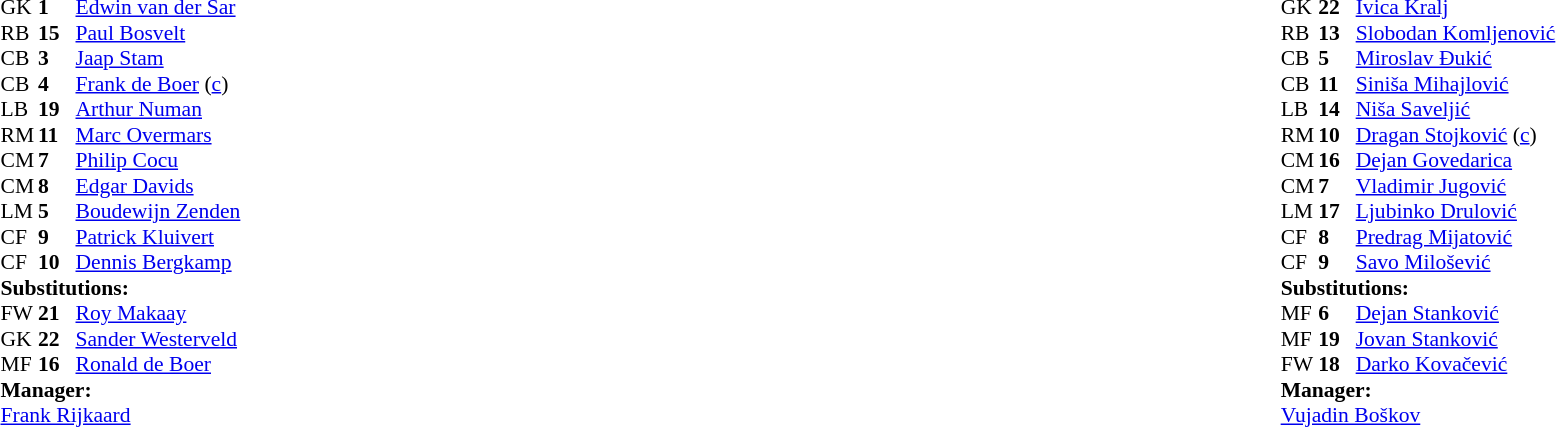<table style="width:100%;">
<tr>
<td style="vertical-align:top; width:40%;"><br><table style="font-size:90%" cellspacing="0" cellpadding="0">
<tr>
<th width="25"></th>
<th width="25"></th>
</tr>
<tr>
<td>GK</td>
<td><strong>1</strong></td>
<td><a href='#'>Edwin van der Sar</a></td>
<td></td>
<td></td>
</tr>
<tr>
<td>RB</td>
<td><strong>15</strong></td>
<td><a href='#'>Paul Bosvelt</a></td>
<td></td>
</tr>
<tr>
<td>CB</td>
<td><strong>3</strong></td>
<td><a href='#'>Jaap Stam</a></td>
</tr>
<tr>
<td>CB</td>
<td><strong>4</strong></td>
<td><a href='#'>Frank de Boer</a> (<a href='#'>c</a>)</td>
</tr>
<tr>
<td>LB</td>
<td><strong>19</strong></td>
<td><a href='#'>Arthur Numan</a></td>
</tr>
<tr>
<td>RM</td>
<td><strong>11</strong></td>
<td><a href='#'>Marc Overmars</a></td>
</tr>
<tr>
<td>CM</td>
<td><strong>7</strong></td>
<td><a href='#'>Philip Cocu</a></td>
</tr>
<tr>
<td>CM</td>
<td><strong>8</strong></td>
<td><a href='#'>Edgar Davids</a></td>
</tr>
<tr>
<td>LM</td>
<td><strong>5</strong></td>
<td><a href='#'>Boudewijn Zenden</a></td>
<td></td>
<td></td>
</tr>
<tr>
<td>CF</td>
<td><strong>9</strong></td>
<td><a href='#'>Patrick Kluivert</a></td>
<td></td>
<td></td>
</tr>
<tr>
<td>CF</td>
<td><strong>10</strong></td>
<td><a href='#'>Dennis Bergkamp</a></td>
</tr>
<tr>
<td colspan=3><strong>Substitutions:</strong></td>
</tr>
<tr>
<td>FW</td>
<td><strong>21</strong></td>
<td><a href='#'>Roy Makaay</a></td>
<td></td>
<td></td>
</tr>
<tr>
<td>GK</td>
<td><strong>22</strong></td>
<td><a href='#'>Sander Westerveld</a></td>
<td></td>
<td></td>
</tr>
<tr>
<td>MF</td>
<td><strong>16</strong></td>
<td><a href='#'>Ronald de Boer</a></td>
<td></td>
<td></td>
</tr>
<tr>
<td colspan=3><strong>Manager:</strong></td>
</tr>
<tr>
<td colspan=3><a href='#'>Frank Rijkaard</a></td>
</tr>
</table>
</td>
<td valign="top"></td>
<td style="vertical-align:top; width:50%;"><br><table style="font-size:90%; margin:auto;" cellspacing="0" cellpadding="0">
<tr>
<th width=25></th>
<th width=25></th>
</tr>
<tr>
<td>GK</td>
<td><strong>22</strong></td>
<td><a href='#'>Ivica Kralj</a></td>
</tr>
<tr>
<td>RB</td>
<td><strong>13</strong></td>
<td><a href='#'>Slobodan Komljenović</a></td>
</tr>
<tr>
<td>CB</td>
<td><strong>5</strong></td>
<td><a href='#'>Miroslav Đukić</a></td>
</tr>
<tr>
<td>CB</td>
<td><strong>11</strong></td>
<td><a href='#'>Siniša Mihajlović</a></td>
</tr>
<tr>
<td>LB</td>
<td><strong>14</strong></td>
<td><a href='#'>Niša Saveljić</a></td>
<td></td>
<td></td>
</tr>
<tr>
<td>RM</td>
<td><strong>10</strong></td>
<td><a href='#'>Dragan Stojković</a> (<a href='#'>c</a>)</td>
<td></td>
<td></td>
</tr>
<tr>
<td>CM</td>
<td><strong>16</strong></td>
<td><a href='#'>Dejan Govedarica</a></td>
</tr>
<tr>
<td>CM</td>
<td><strong>7</strong></td>
<td><a href='#'>Vladimir Jugović</a></td>
</tr>
<tr>
<td>LM</td>
<td><strong>17</strong></td>
<td><a href='#'>Ljubinko Drulović</a></td>
<td></td>
<td></td>
</tr>
<tr>
<td>CF</td>
<td><strong>8</strong></td>
<td><a href='#'>Predrag Mijatović</a></td>
</tr>
<tr>
<td>CF</td>
<td><strong>9</strong></td>
<td><a href='#'>Savo Milošević</a></td>
</tr>
<tr>
<td colspan=3><strong>Substitutions:</strong></td>
</tr>
<tr>
<td>MF</td>
<td><strong>6</strong></td>
<td><a href='#'>Dejan Stanković</a></td>
<td></td>
<td></td>
</tr>
<tr>
<td>MF</td>
<td><strong>19</strong></td>
<td><a href='#'>Jovan Stanković</a></td>
<td></td>
<td></td>
</tr>
<tr>
<td>FW</td>
<td><strong>18</strong></td>
<td><a href='#'>Darko Kovačević</a></td>
<td></td>
<td></td>
</tr>
<tr>
<td colspan=3><strong>Manager:</strong></td>
</tr>
<tr>
<td colspan=3><a href='#'>Vujadin Boškov</a></td>
</tr>
</table>
</td>
</tr>
</table>
